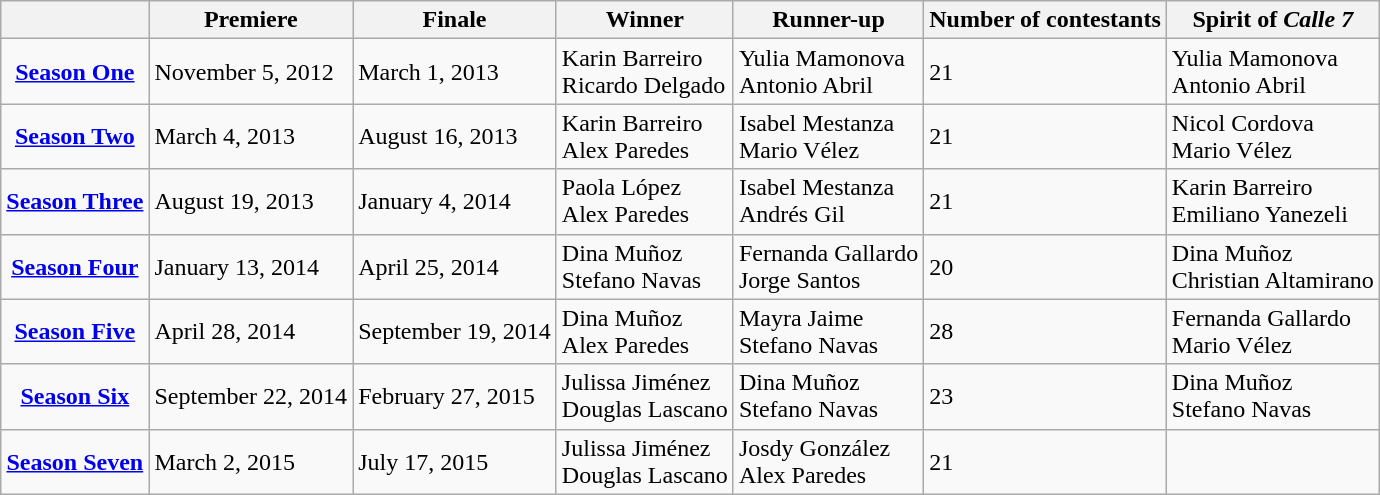<table class="wikitable" border="1">
<tr>
<th></th>
<th>Premiere</th>
<th>Finale</th>
<th>Winner</th>
<th>Runner-up</th>
<th>Number of contestants</th>
<th>Spirit of <em>Calle 7</em></th>
</tr>
<tr>
<td align="center"><strong><a href='#'>Season One</a></strong></td>
<td>November 5, 2012</td>
<td>March 1, 2013</td>
<td>Karin Barreiro<br>Ricardo Delgado</td>
<td>Yulia Mamonova<br>Antonio Abril</td>
<td>21</td>
<td>Yulia Mamonova<br>Antonio Abril</td>
</tr>
<tr>
<td align="center"><strong><a href='#'>Season Two</a></strong></td>
<td>March 4, 2013</td>
<td>August 16, 2013</td>
<td>Karin Barreiro<br>Alex Paredes</td>
<td>Isabel Mestanza<br>Mario Vélez</td>
<td>21</td>
<td>Nicol Cordova<br>Mario Vélez</td>
</tr>
<tr>
<td align="center"><strong><a href='#'>Season Three</a></strong></td>
<td>August 19, 2013</td>
<td>January 4, 2014</td>
<td>Paola López<br>Alex Paredes</td>
<td>Isabel Mestanza<br>Andrés Gil</td>
<td>21</td>
<td>Karin Barreiro<br>Emiliano Yanezeli</td>
</tr>
<tr>
<td align="center"><strong><a href='#'>Season Four</a></strong></td>
<td>January 13, 2014</td>
<td>April 25, 2014</td>
<td>Dina Muñoz<br>Stefano Navas</td>
<td>Fernanda Gallardo<br>Jorge Santos</td>
<td>20</td>
<td>Dina Muñoz<br>Christian Altamirano</td>
</tr>
<tr>
<td align="center"><strong><a href='#'>Season Five</a></strong></td>
<td>April 28, 2014</td>
<td>September 19, 2014</td>
<td>Dina Muñoz<br>Alex Paredes</td>
<td>Mayra Jaime<br>Stefano Navas</td>
<td>28</td>
<td>Fernanda Gallardo<br>Mario Vélez</td>
</tr>
<tr>
<td align="center"><strong><a href='#'>Season Six</a></strong></td>
<td>September 22, 2014</td>
<td>February 27, 2015</td>
<td>Julissa Jiménez<br>Douglas Lascano</td>
<td>Dina Muñoz<br>Stefano Navas</td>
<td>23</td>
<td>Dina Muñoz<br>Stefano Navas</td>
</tr>
<tr>
<td align="center"><strong><a href='#'>Season Seven</a></strong></td>
<td>March 2, 2015</td>
<td>July 17, 2015</td>
<td>Julissa Jiménez<br>Douglas Lascano</td>
<td>Josdy González<br>Alex Paredes</td>
<td>21</td>
<td><br></td>
</tr>
</table>
